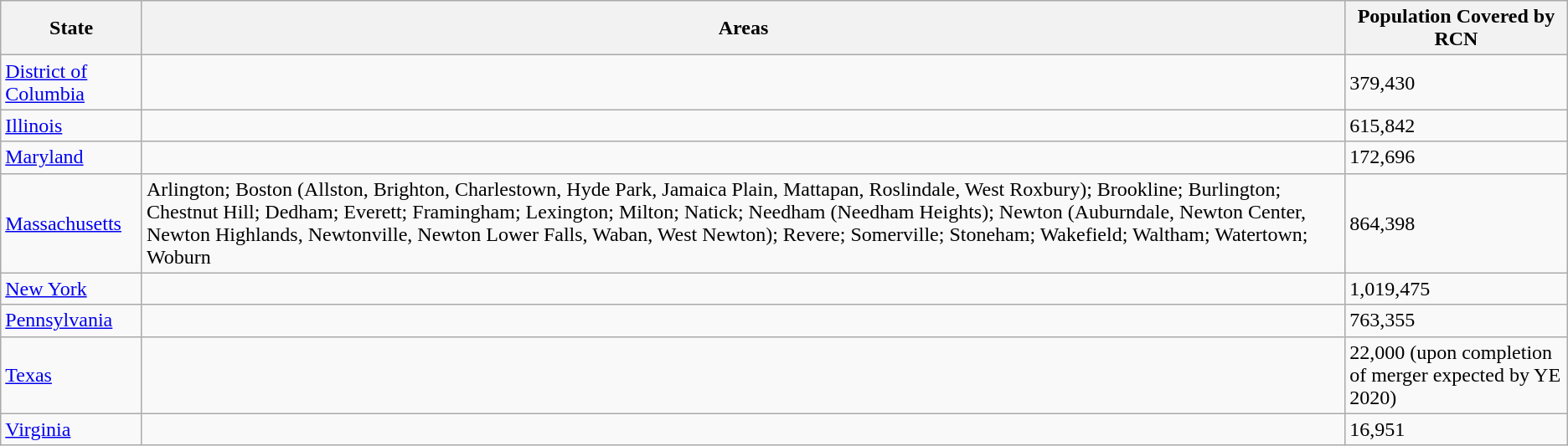<table class= "wikitable sortable">
<tr>
<th>State</th>
<th>Areas</th>
<th>Population Covered by RCN</th>
</tr>
<tr>
<td><a href='#'>District of Columbia</a></td>
<td></td>
<td>379,430</td>
</tr>
<tr>
<td><a href='#'>Illinois</a></td>
<td></td>
<td>615,842</td>
</tr>
<tr>
<td><a href='#'>Maryland</a></td>
<td></td>
<td>172,696</td>
</tr>
<tr>
<td><a href='#'>Massachusetts</a></td>
<td>Arlington; Boston (Allston, Brighton, Charlestown, Hyde Park, Jamaica Plain, Mattapan, Roslindale, West Roxbury); Brookline; Burlington; Chestnut Hill; Dedham; Everett; Framingham; Lexington; Milton; Natick; Needham (Needham Heights); Newton (Auburndale, Newton Center, Newton Highlands, Newtonville, Newton Lower Falls, Waban, West Newton); Revere; Somerville; Stoneham; Wakefield; Waltham; Watertown; Woburn</td>
<td>864,398</td>
</tr>
<tr>
<td><a href='#'>New York</a></td>
<td></td>
<td>1,019,475</td>
</tr>
<tr>
<td><a href='#'>Pennsylvania</a></td>
<td></td>
<td>763,355</td>
</tr>
<tr>
<td><a href='#'>Texas</a></td>
<td></td>
<td>22,000 (upon completion of merger expected by YE 2020)</td>
</tr>
<tr>
<td><a href='#'>Virginia</a></td>
<td></td>
<td>16,951</td>
</tr>
</table>
